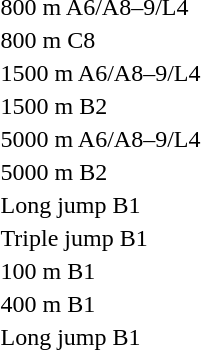<table>
<tr>
<td>800 m A6/A8–9/L4<br></td>
<td></td>
<td></td>
<td></td>
</tr>
<tr>
<td>800 m C8<br></td>
<td></td>
<td></td>
<td></td>
</tr>
<tr>
<td>1500 m A6/A8–9/L4<br></td>
<td></td>
<td></td>
<td></td>
</tr>
<tr>
<td>1500 m B2<br></td>
<td></td>
<td></td>
<td></td>
</tr>
<tr>
<td>5000 m A6/A8–9/L4<br></td>
<td></td>
<td></td>
<td></td>
</tr>
<tr>
<td>5000 m B2<br></td>
<td></td>
<td></td>
<td></td>
</tr>
<tr>
<td>Long jump B1<br></td>
<td></td>
<td></td>
<td></td>
</tr>
<tr>
<td>Triple jump B1<br></td>
<td></td>
<td></td>
<td></td>
</tr>
<tr>
<td>100 m B1<br></td>
<td></td>
<td></td>
<td></td>
</tr>
<tr>
<td>400 m B1<br></td>
<td></td>
<td></td>
<td></td>
</tr>
<tr>
<td>Long jump B1<br></td>
<td></td>
<td></td>
<td></td>
</tr>
<tr>
</tr>
</table>
